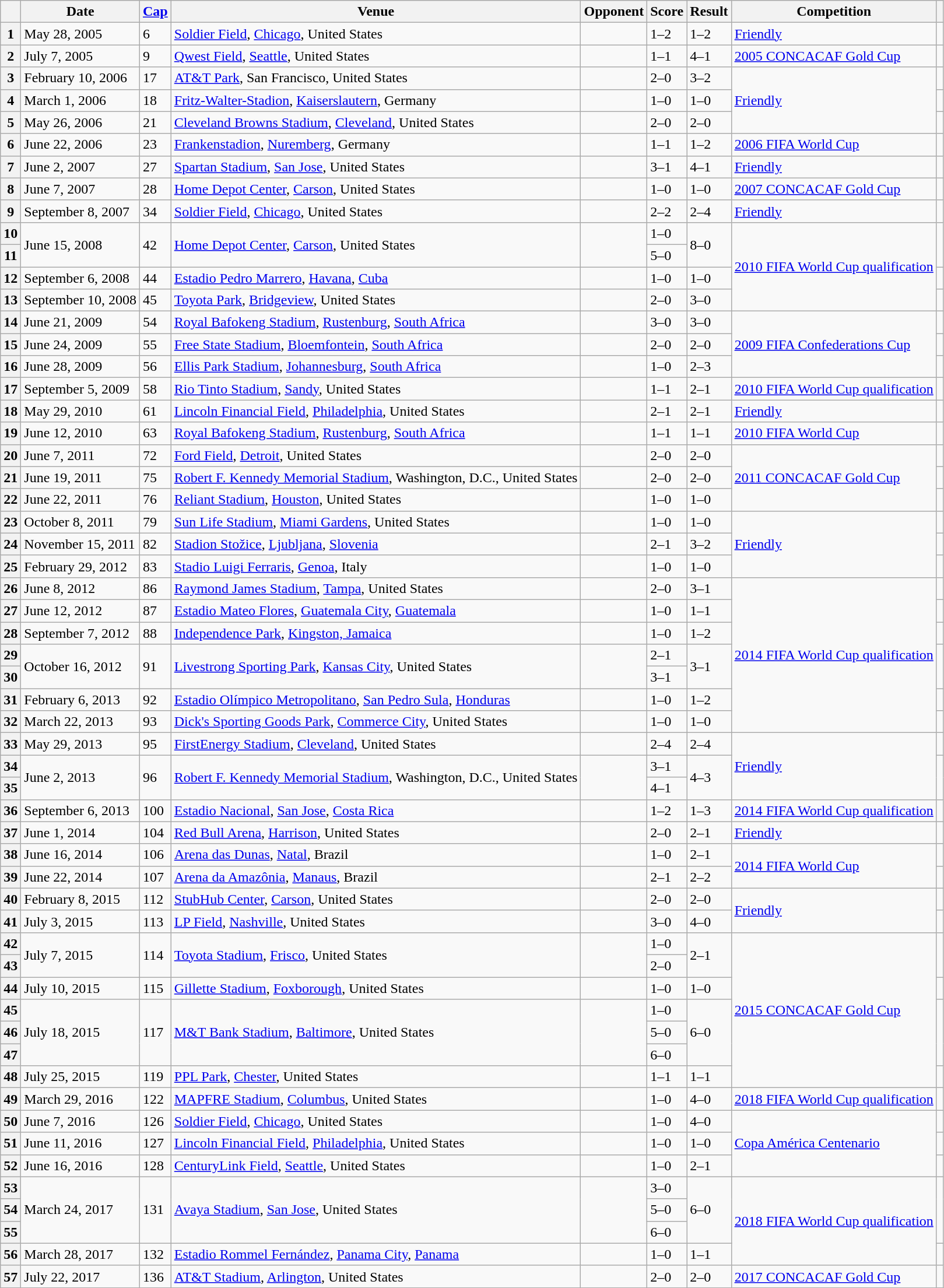<table class="wikitable plainrowheaders sortable">
<tr>
<th scope="col"></th>
<th scope="col" data-sort-type="date">Date</th>
<th scope="col"><a href='#'>Cap</a></th>
<th scope="col">Venue</th>
<th scope="col">Opponent</th>
<th scope="col" class="unsortable">Score</th>
<th scope="col" class="unsortable">Result</th>
<th scope="col">Competition</th>
<th scope="col" class="unsortable"></th>
</tr>
<tr>
<th scope="row">1</th>
<td>May 28, 2005</td>
<td>6</td>
<td><a href='#'>Soldier Field</a>, <a href='#'>Chicago</a>, United States</td>
<td></td>
<td>1–2</td>
<td>1–2</td>
<td><a href='#'>Friendly</a></td>
<td></td>
</tr>
<tr>
<th scope="row">2</th>
<td>July 7, 2005</td>
<td>9</td>
<td><a href='#'>Qwest Field</a>, <a href='#'>Seattle</a>, United States</td>
<td></td>
<td>1–1</td>
<td>4–1</td>
<td><a href='#'>2005 CONCACAF Gold Cup</a></td>
<td></td>
</tr>
<tr>
<th scope="row">3</th>
<td>February 10, 2006</td>
<td>17</td>
<td><a href='#'>AT&T Park</a>, San Francisco, United States</td>
<td></td>
<td>2–0</td>
<td>3–2</td>
<td rowspan=3><a href='#'>Friendly</a></td>
<td></td>
</tr>
<tr>
<th scope="row">4</th>
<td>March 1, 2006</td>
<td>18</td>
<td><a href='#'>Fritz-Walter-Stadion</a>, <a href='#'>Kaiserslautern</a>, Germany</td>
<td></td>
<td>1–0</td>
<td>1–0</td>
<td></td>
</tr>
<tr>
<th scope="row">5</th>
<td>May 26, 2006</td>
<td>21</td>
<td><a href='#'>Cleveland Browns Stadium</a>, <a href='#'>Cleveland</a>, United States</td>
<td></td>
<td>2–0</td>
<td>2–0</td>
<td></td>
</tr>
<tr>
<th scope="row">6</th>
<td>June 22, 2006</td>
<td>23</td>
<td><a href='#'>Frankenstadion</a>, <a href='#'>Nuremberg</a>, Germany</td>
<td></td>
<td>1–1</td>
<td>1–2</td>
<td><a href='#'>2006 FIFA World Cup</a></td>
<td></td>
</tr>
<tr>
<th scope="row">7</th>
<td>June 2, 2007</td>
<td>27</td>
<td><a href='#'>Spartan Stadium</a>, <a href='#'>San Jose</a>, United States</td>
<td></td>
<td>3–1</td>
<td>4–1</td>
<td><a href='#'>Friendly</a></td>
<td></td>
</tr>
<tr>
<th scope="row">8</th>
<td>June 7, 2007</td>
<td>28</td>
<td><a href='#'>Home Depot Center</a>, <a href='#'>Carson</a>, United States</td>
<td></td>
<td>1–0</td>
<td>1–0</td>
<td><a href='#'>2007 CONCACAF Gold Cup</a></td>
<td></td>
</tr>
<tr>
<th scope="row">9</th>
<td>September 8, 2007</td>
<td>34</td>
<td><a href='#'>Soldier Field</a>, <a href='#'>Chicago</a>, United States</td>
<td></td>
<td>2–2</td>
<td>2–4</td>
<td><a href='#'>Friendly</a></td>
<td></td>
</tr>
<tr>
<th scope="row">10</th>
<td rowspan=2>June 15, 2008</td>
<td rowspan=2>42</td>
<td rowspan=2><a href='#'>Home Depot Center</a>, <a href='#'>Carson</a>, United States</td>
<td rowspan=2></td>
<td>1–0</td>
<td rowspan=2>8–0</td>
<td rowspan=4><a href='#'>2010 FIFA World Cup qualification</a></td>
<td rowspan=2></td>
</tr>
<tr>
<th scope="row">11</th>
<td>5–0</td>
</tr>
<tr>
<th scope="row">12</th>
<td>September 6, 2008</td>
<td>44</td>
<td><a href='#'>Estadio Pedro Marrero</a>, <a href='#'>Havana</a>, <a href='#'>Cuba</a></td>
<td></td>
<td>1–0</td>
<td>1–0</td>
<td></td>
</tr>
<tr>
<th scope="row">13</th>
<td>September 10, 2008</td>
<td>45</td>
<td><a href='#'>Toyota Park</a>, <a href='#'>Bridgeview</a>, United States</td>
<td></td>
<td>2–0</td>
<td>3–0</td>
<td></td>
</tr>
<tr>
<th scope="row">14</th>
<td>June 21, 2009</td>
<td>54</td>
<td><a href='#'>Royal Bafokeng Stadium</a>, <a href='#'>Rustenburg</a>, <a href='#'>South Africa</a></td>
<td></td>
<td>3–0</td>
<td>3–0</td>
<td rowspan=3><a href='#'>2009 FIFA Confederations Cup</a></td>
<td></td>
</tr>
<tr>
<th scope="row">15</th>
<td>June 24, 2009</td>
<td>55</td>
<td><a href='#'>Free State Stadium</a>, <a href='#'>Bloemfontein</a>, <a href='#'>South Africa</a></td>
<td></td>
<td>2–0</td>
<td>2–0</td>
<td></td>
</tr>
<tr>
<th scope="row">16</th>
<td>June 28, 2009</td>
<td>56</td>
<td><a href='#'>Ellis Park Stadium</a>, <a href='#'>Johannesburg</a>, <a href='#'>South Africa</a></td>
<td></td>
<td>1–0</td>
<td>2–3</td>
<td></td>
</tr>
<tr>
<th scope="row">17</th>
<td>September 5, 2009</td>
<td>58</td>
<td><a href='#'>Rio Tinto Stadium</a>, <a href='#'>Sandy</a>, United States</td>
<td></td>
<td>1–1</td>
<td>2–1</td>
<td><a href='#'>2010 FIFA World Cup qualification</a></td>
<td></td>
</tr>
<tr>
<th scope="row">18</th>
<td>May 29, 2010</td>
<td>61</td>
<td><a href='#'>Lincoln Financial Field</a>, <a href='#'>Philadelphia</a>, United States</td>
<td></td>
<td>2–1</td>
<td>2–1</td>
<td><a href='#'>Friendly</a></td>
<td></td>
</tr>
<tr>
<th scope="row">19</th>
<td>June 12, 2010</td>
<td>63</td>
<td><a href='#'>Royal Bafokeng Stadium</a>, <a href='#'>Rustenburg</a>, <a href='#'>South Africa</a></td>
<td></td>
<td>1–1</td>
<td>1–1</td>
<td><a href='#'>2010 FIFA World Cup</a></td>
<td></td>
</tr>
<tr>
<th scope="row">20</th>
<td>June 7, 2011</td>
<td>72</td>
<td><a href='#'>Ford Field</a>, <a href='#'>Detroit</a>, United States</td>
<td></td>
<td>2–0</td>
<td>2–0</td>
<td rowspan=3><a href='#'>2011 CONCACAF Gold Cup</a></td>
<td></td>
</tr>
<tr>
<th scope="row">21</th>
<td>June 19, 2011</td>
<td>75</td>
<td><a href='#'>Robert F. Kennedy Memorial Stadium</a>, Washington, D.C., United States</td>
<td></td>
<td>2–0</td>
<td>2–0</td>
<td></td>
</tr>
<tr>
<th scope="row">22</th>
<td>June 22, 2011</td>
<td>76</td>
<td><a href='#'>Reliant Stadium</a>, <a href='#'>Houston</a>, United States</td>
<td></td>
<td>1–0</td>
<td>1–0</td>
<td></td>
</tr>
<tr>
<th scope="row">23</th>
<td>October 8, 2011</td>
<td>79</td>
<td><a href='#'>Sun Life Stadium</a>, <a href='#'>Miami Gardens</a>, United States</td>
<td></td>
<td>1–0</td>
<td>1–0</td>
<td rowspan=3><a href='#'>Friendly</a></td>
<td></td>
</tr>
<tr>
<th scope="row">24</th>
<td>November 15, 2011</td>
<td>82</td>
<td><a href='#'>Stadion Stožice</a>, <a href='#'>Ljubljana</a>, <a href='#'>Slovenia</a></td>
<td></td>
<td>2–1</td>
<td>3–2</td>
<td></td>
</tr>
<tr>
<th scope="row">25</th>
<td>February 29, 2012</td>
<td>83</td>
<td><a href='#'>Stadio Luigi Ferraris</a>, <a href='#'>Genoa</a>, Italy</td>
<td></td>
<td>1–0</td>
<td>1–0</td>
<td></td>
</tr>
<tr>
<th scope="row">26</th>
<td>June 8, 2012</td>
<td>86</td>
<td><a href='#'>Raymond James Stadium</a>, <a href='#'>Tampa</a>, United States</td>
<td></td>
<td>2–0</td>
<td>3–1</td>
<td rowspan=7><a href='#'>2014 FIFA World Cup qualification</a></td>
<td></td>
</tr>
<tr>
<th scope="row">27</th>
<td>June 12, 2012</td>
<td>87</td>
<td><a href='#'>Estadio Mateo Flores</a>, <a href='#'>Guatemala City</a>, <a href='#'>Guatemala</a></td>
<td></td>
<td>1–0</td>
<td>1–1</td>
<td></td>
</tr>
<tr>
<th scope="row">28</th>
<td>September 7, 2012</td>
<td>88</td>
<td><a href='#'>Independence Park</a>, <a href='#'>Kingston, Jamaica</a></td>
<td></td>
<td>1–0</td>
<td>1–2</td>
<td></td>
</tr>
<tr>
<th scope="row">29</th>
<td rowspan=2>October 16, 2012</td>
<td rowspan=2>91</td>
<td rowspan=2><a href='#'>Livestrong Sporting Park</a>, <a href='#'>Kansas City</a>, United States</td>
<td rowspan=2></td>
<td>2–1</td>
<td rowspan=2>3–1</td>
<td rowspan=2></td>
</tr>
<tr>
<th scope="row">30</th>
<td>3–1</td>
</tr>
<tr>
<th scope="row">31</th>
<td>February 6, 2013</td>
<td>92</td>
<td><a href='#'>Estadio Olímpico Metropolitano</a>, <a href='#'>San Pedro Sula</a>, <a href='#'>Honduras</a></td>
<td></td>
<td>1–0</td>
<td>1–2</td>
<td></td>
</tr>
<tr>
<th scope="row">32</th>
<td>March 22, 2013</td>
<td>93</td>
<td><a href='#'>Dick's Sporting Goods Park</a>, <a href='#'>Commerce City</a>, United States</td>
<td></td>
<td>1–0</td>
<td>1–0</td>
<td></td>
</tr>
<tr>
<th scope="row">33</th>
<td>May 29, 2013</td>
<td>95</td>
<td><a href='#'>FirstEnergy Stadium</a>, <a href='#'>Cleveland</a>, United States</td>
<td></td>
<td>2–4</td>
<td>2–4</td>
<td rowspan=3><a href='#'>Friendly</a></td>
<td></td>
</tr>
<tr>
<th scope="row">34</th>
<td rowspan=2>June 2, 2013</td>
<td rowspan=2>96</td>
<td rowspan=2><a href='#'>Robert F. Kennedy Memorial Stadium</a>, Washington, D.C., United States</td>
<td rowspan=2></td>
<td>3–1</td>
<td rowspan=2>4–3</td>
<td rowspan=2></td>
</tr>
<tr>
<th scope="row">35</th>
<td>4–1</td>
</tr>
<tr>
<th scope="row">36</th>
<td>September 6, 2013</td>
<td>100</td>
<td><a href='#'>Estadio Nacional</a>, <a href='#'>San Jose</a>, <a href='#'>Costa Rica</a></td>
<td></td>
<td>1–2</td>
<td>1–3</td>
<td><a href='#'>2014 FIFA World Cup qualification</a></td>
<td></td>
</tr>
<tr>
<th scope="row">37</th>
<td>June 1, 2014</td>
<td>104</td>
<td><a href='#'>Red Bull Arena</a>, <a href='#'>Harrison</a>, United States</td>
<td></td>
<td>2–0</td>
<td>2–1</td>
<td><a href='#'>Friendly</a></td>
<td></td>
</tr>
<tr>
<th scope="row">38</th>
<td>June 16, 2014</td>
<td>106</td>
<td><a href='#'>Arena das Dunas</a>, <a href='#'>Natal</a>, Brazil</td>
<td></td>
<td>1–0</td>
<td>2–1</td>
<td rowspan=2><a href='#'>2014 FIFA World Cup</a></td>
<td></td>
</tr>
<tr>
<th scope="row">39</th>
<td>June 22, 2014</td>
<td>107</td>
<td><a href='#'>Arena da Amazônia</a>, <a href='#'>Manaus</a>, Brazil</td>
<td></td>
<td>2–1</td>
<td>2–2</td>
<td></td>
</tr>
<tr>
<th scope="row">40</th>
<td>February 8, 2015</td>
<td>112</td>
<td><a href='#'>StubHub Center</a>, <a href='#'>Carson</a>, United States</td>
<td></td>
<td>2–0</td>
<td>2–0</td>
<td rowspan=2><a href='#'>Friendly</a></td>
<td></td>
</tr>
<tr>
<th scope="row">41</th>
<td>July 3, 2015</td>
<td>113</td>
<td><a href='#'>LP Field</a>, <a href='#'>Nashville</a>, United States</td>
<td></td>
<td>3–0</td>
<td>4–0</td>
<td></td>
</tr>
<tr>
<th scope="row">42</th>
<td rowspan=2>July 7, 2015</td>
<td rowspan=2>114</td>
<td rowspan=2><a href='#'>Toyota Stadium</a>, <a href='#'>Frisco</a>, United States</td>
<td rowspan=2></td>
<td>1–0</td>
<td rowspan=2>2–1</td>
<td rowspan=7><a href='#'>2015 CONCACAF Gold Cup</a></td>
<td rowspan=2></td>
</tr>
<tr>
<th scope="row">43</th>
<td>2–0</td>
</tr>
<tr>
<th scope="row">44</th>
<td>July 10, 2015</td>
<td>115</td>
<td><a href='#'>Gillette Stadium</a>, <a href='#'>Foxborough</a>, United States</td>
<td></td>
<td>1–0</td>
<td>1–0</td>
<td></td>
</tr>
<tr>
<th scope="row">45</th>
<td rowspan=3>July 18, 2015</td>
<td rowspan=3>117</td>
<td rowspan=3><a href='#'>M&T Bank Stadium</a>, <a href='#'>Baltimore</a>, United States</td>
<td rowspan=3></td>
<td>1–0</td>
<td rowspan=3>6–0</td>
<td rowspan=3></td>
</tr>
<tr>
<th scope="row">46</th>
<td>5–0</td>
</tr>
<tr>
<th scope="row">47</th>
<td>6–0</td>
</tr>
<tr>
<th scope="row">48</th>
<td>July 25, 2015</td>
<td>119</td>
<td><a href='#'>PPL Park</a>, <a href='#'>Chester</a>, United States</td>
<td></td>
<td>1–1</td>
<td>1–1</td>
<td></td>
</tr>
<tr>
<th scope="row">49</th>
<td>March 29, 2016</td>
<td>122</td>
<td><a href='#'>MAPFRE Stadium</a>, <a href='#'>Columbus</a>, United States</td>
<td></td>
<td>1–0</td>
<td>4–0</td>
<td><a href='#'>2018 FIFA World Cup qualification</a></td>
<td></td>
</tr>
<tr>
<th scope="row">50</th>
<td>June 7, 2016</td>
<td>126</td>
<td><a href='#'>Soldier Field</a>, <a href='#'>Chicago</a>, United States</td>
<td></td>
<td>1–0</td>
<td>4–0</td>
<td rowspan=3><a href='#'>Copa América Centenario</a></td>
<td></td>
</tr>
<tr>
<th scope="row">51</th>
<td>June 11, 2016</td>
<td>127</td>
<td><a href='#'>Lincoln Financial Field</a>, <a href='#'>Philadelphia</a>, United States</td>
<td></td>
<td>1–0</td>
<td>1–0</td>
<td></td>
</tr>
<tr>
<th scope="row">52</th>
<td>June 16, 2016</td>
<td>128</td>
<td><a href='#'>CenturyLink Field</a>, <a href='#'>Seattle</a>, United States</td>
<td></td>
<td>1–0</td>
<td>2–1</td>
<td></td>
</tr>
<tr>
<th scope="row">53</th>
<td rowspan=3>March 24, 2017</td>
<td rowspan=3>131</td>
<td rowspan=3><a href='#'>Avaya Stadium</a>, <a href='#'>San Jose</a>, United States</td>
<td rowspan=3></td>
<td>3–0</td>
<td rowspan=3>6–0</td>
<td rowspan=4><a href='#'>2018 FIFA World Cup qualification</a></td>
<td rowspan=3></td>
</tr>
<tr>
<th scope="row">54</th>
<td>5–0</td>
</tr>
<tr>
<th scope="row">55</th>
<td>6–0</td>
</tr>
<tr>
<th scope="row">56</th>
<td>March 28, 2017</td>
<td>132</td>
<td><a href='#'>Estadio Rommel Fernández</a>, <a href='#'>Panama City</a>, <a href='#'>Panama</a></td>
<td></td>
<td>1–0</td>
<td>1–1</td>
<td></td>
</tr>
<tr>
<th scope="row">57</th>
<td>July 22, 2017</td>
<td>136</td>
<td><a href='#'>AT&T Stadium</a>, <a href='#'>Arlington</a>, United States</td>
<td></td>
<td>2–0</td>
<td>2–0</td>
<td><a href='#'>2017 CONCACAF Gold Cup</a></td>
<td></td>
</tr>
</table>
